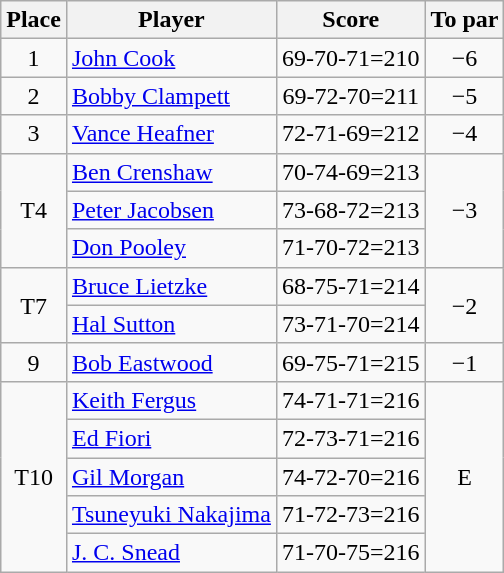<table class="wikitable">
<tr>
<th>Place</th>
<th>Player</th>
<th>Score</th>
<th>To par</th>
</tr>
<tr>
<td align=center>1</td>
<td> <a href='#'>John Cook</a></td>
<td align=center>69-70-71=210</td>
<td align=center>−6</td>
</tr>
<tr>
<td align=center>2</td>
<td> <a href='#'>Bobby Clampett</a></td>
<td align=center>69-72-70=211</td>
<td align=center>−5</td>
</tr>
<tr>
<td align=center>3</td>
<td> <a href='#'>Vance Heafner</a></td>
<td align=center>72-71-69=212</td>
<td align=center>−4</td>
</tr>
<tr>
<td rowspan=3 align=center>T4</td>
<td> <a href='#'>Ben Crenshaw</a></td>
<td align=center>70-74-69=213</td>
<td rowspan=3 align=center>−3</td>
</tr>
<tr>
<td> <a href='#'>Peter Jacobsen</a></td>
<td align=center>73-68-72=213</td>
</tr>
<tr>
<td> <a href='#'>Don Pooley</a></td>
<td align=center>71-70-72=213</td>
</tr>
<tr>
<td rowspan=2 align=center>T7</td>
<td> <a href='#'>Bruce Lietzke</a></td>
<td align=center>68-75-71=214</td>
<td rowspan=2 align=center>−2</td>
</tr>
<tr>
<td> <a href='#'>Hal Sutton</a></td>
<td align=center>73-71-70=214</td>
</tr>
<tr>
<td align=center>9</td>
<td> <a href='#'>Bob Eastwood</a></td>
<td align=center>69-75-71=215</td>
<td align=center>−1</td>
</tr>
<tr>
<td rowspan=5 align=center>T10</td>
<td> <a href='#'>Keith Fergus</a></td>
<td align=center>74-71-71=216</td>
<td rowspan=5 align=center>E</td>
</tr>
<tr>
<td> <a href='#'>Ed Fiori</a></td>
<td align=center>72-73-71=216</td>
</tr>
<tr>
<td> <a href='#'>Gil Morgan</a></td>
<td align=center>74-72-70=216</td>
</tr>
<tr>
<td> <a href='#'>Tsuneyuki Nakajima</a></td>
<td align=center>71-72-73=216</td>
</tr>
<tr>
<td> <a href='#'>J. C. Snead</a></td>
<td align=center>71-70-75=216</td>
</tr>
</table>
